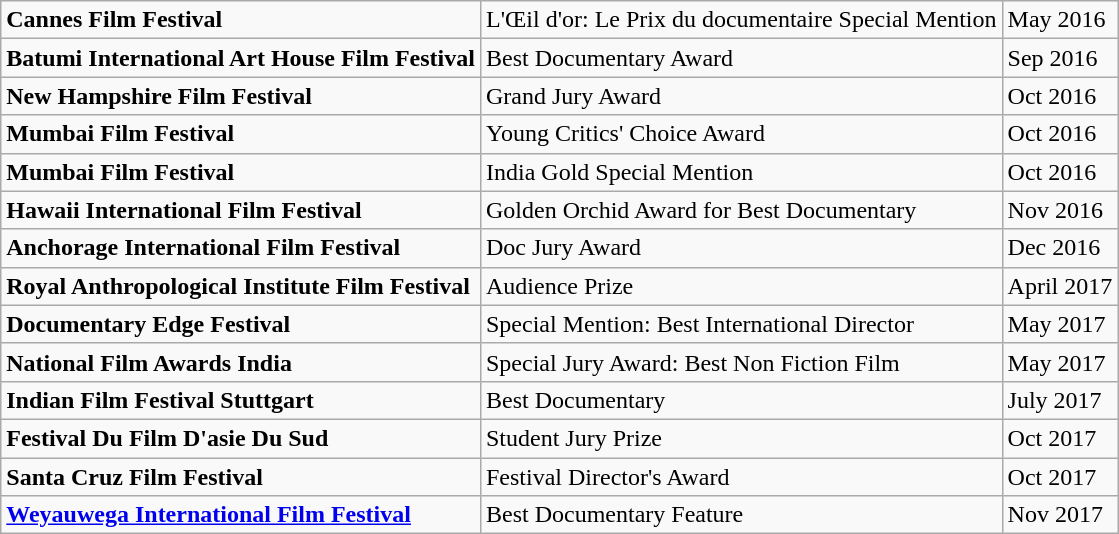<table class="wikitable">
<tr>
<td><strong>Cannes Film Festival</strong></td>
<td>L'Œil d'or: Le Prix du documentaire Special Mention</td>
<td>May 2016</td>
</tr>
<tr>
<td><strong>Batumi International Art House Film Festival</strong></td>
<td>Best Documentary Award</td>
<td>Sep 2016</td>
</tr>
<tr>
<td><strong>New Hampshire Film Festival</strong></td>
<td>Grand Jury Award</td>
<td>Oct 2016</td>
</tr>
<tr>
<td><strong>Mumbai Film Festival</strong></td>
<td>Young Critics' Choice Award</td>
<td>Oct 2016</td>
</tr>
<tr>
<td><strong>Mumbai Film Festival</strong></td>
<td>India Gold Special Mention</td>
<td>Oct 2016</td>
</tr>
<tr>
<td><strong>Hawaii International Film Festival</strong></td>
<td>Golden Orchid Award for Best Documentary</td>
<td>Nov 2016</td>
</tr>
<tr>
<td><strong>Anchorage International Film Festival</strong></td>
<td>Doc Jury Award</td>
<td>Dec 2016</td>
</tr>
<tr>
<td><strong>Royal Anthropological Institute Film Festival</strong></td>
<td>Audience Prize</td>
<td>April 2017</td>
</tr>
<tr>
<td><strong>Documentary Edge Festival</strong></td>
<td>Special Mention: Best International Director</td>
<td>May 2017</td>
</tr>
<tr>
<td><strong>National Film Awards India</strong></td>
<td>Special Jury Award: Best Non Fiction Film</td>
<td>May 2017</td>
</tr>
<tr>
<td><strong>Indian Film Festival Stuttgart</strong></td>
<td>Best Documentary</td>
<td>July 2017</td>
</tr>
<tr>
<td><strong>Festival Du Film D'asie Du Sud</strong></td>
<td>Student Jury Prize</td>
<td>Oct 2017</td>
</tr>
<tr>
<td><strong>Santa Cruz Film Festival</strong></td>
<td>Festival Director's Award</td>
<td>Oct 2017</td>
</tr>
<tr>
<td><strong><a href='#'>Weyauwega International Film Festival</a></strong></td>
<td>Best Documentary Feature</td>
<td>Nov 2017</td>
</tr>
</table>
